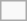<table class="infobox">
<tr>
<td></td>
<td></td>
</tr>
</table>
